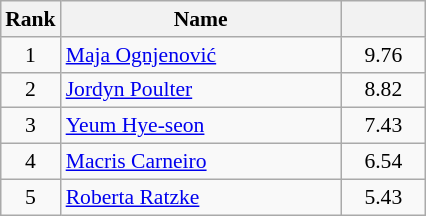<table class="wikitable" style="margin:0.5em auto;width=480;font-size:90%">
<tr>
<th width=30>Rank</th>
<th width=180>Name</th>
<th width=50></th>
</tr>
<tr>
<td align=center>1</td>
<td> <a href='#'>Maja Ognjenović</a></td>
<td align=center>9.76</td>
</tr>
<tr>
<td align=center>2</td>
<td> <a href='#'>Jordyn Poulter</a></td>
<td align=center>8.82</td>
</tr>
<tr>
<td align=center>3</td>
<td> <a href='#'>Yeum Hye-seon</a></td>
<td align=center>7.43</td>
</tr>
<tr>
<td align=center>4</td>
<td> <a href='#'>Macris Carneiro</a></td>
<td align=center>6.54</td>
</tr>
<tr>
<td align=center>5</td>
<td> <a href='#'>Roberta Ratzke</a></td>
<td align=center>5.43</td>
</tr>
</table>
